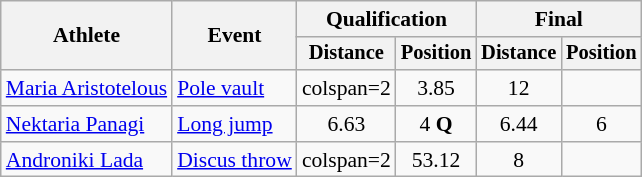<table class=wikitable style="font-size:90%">
<tr>
<th rowspan=2>Athlete</th>
<th rowspan=2>Event</th>
<th colspan=2>Qualification</th>
<th colspan=2>Final</th>
</tr>
<tr style="font-size:95%">
<th>Distance</th>
<th>Position</th>
<th>Distance</th>
<th>Position</th>
</tr>
<tr align=center>
<td align=left><a href='#'>Maria Aristotelous</a></td>
<td align=left><a href='#'>Pole vault</a></td>
<td>colspan=2 </td>
<td>3.85</td>
<td>12</td>
</tr>
<tr align=center>
<td align=left><a href='#'>Nektaria Panagi</a></td>
<td align=left><a href='#'>Long jump</a></td>
<td>6.63</td>
<td>4 <strong>Q</strong></td>
<td>6.44</td>
<td>6</td>
</tr>
<tr align=center>
<td align=left><a href='#'>Androniki Lada</a></td>
<td align=left><a href='#'>Discus throw</a></td>
<td>colspan=2 </td>
<td>53.12</td>
<td>8</td>
</tr>
</table>
